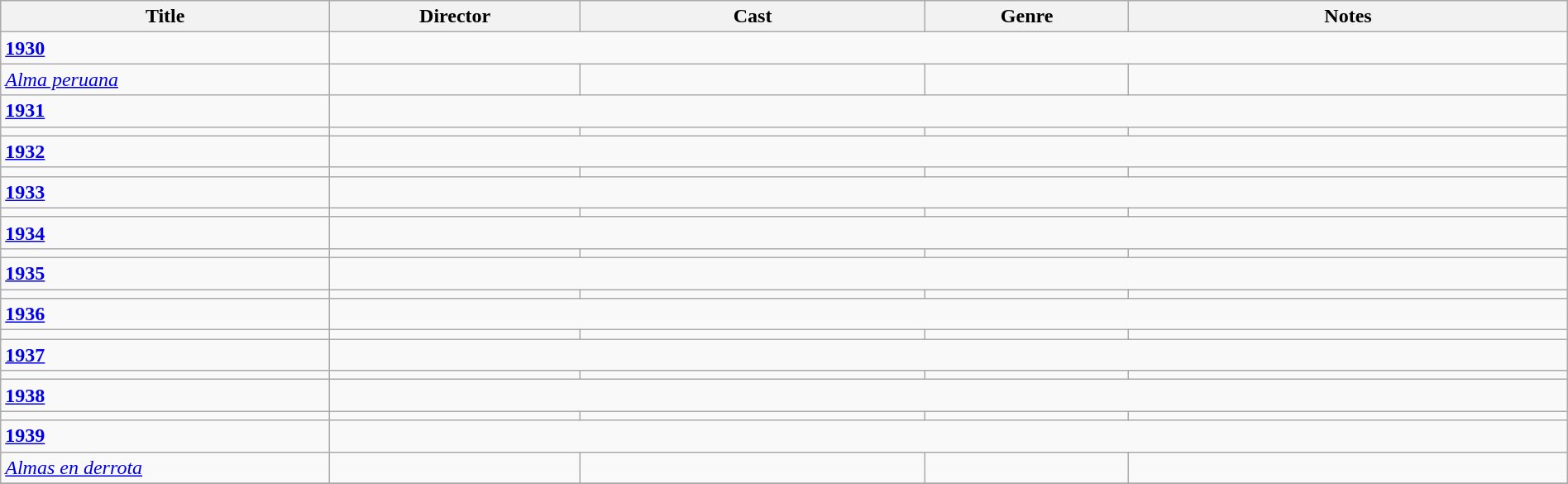<table class="wikitable" width= "100%">
<tr>
<th width=21%>Title</th>
<th width=16%>Director</th>
<th width=22%>Cast</th>
<th width=13%>Genre</th>
<th width=28%>Notes</th>
</tr>
<tr>
<td><strong><a href='#'>1930</a></strong></td>
</tr>
<tr>
<td><em><a href='#'>Alma peruana</a> </em></td>
<td></td>
<td></td>
<td></td>
<td></td>
</tr>
<tr>
<td><strong><a href='#'>1931</a></strong></td>
</tr>
<tr>
<td></td>
<td></td>
<td></td>
<td></td>
<td></td>
</tr>
<tr>
<td><strong><a href='#'>1932</a></strong></td>
</tr>
<tr>
<td></td>
<td></td>
<td></td>
<td></td>
<td></td>
</tr>
<tr>
<td><strong><a href='#'>1933</a></strong></td>
</tr>
<tr>
<td></td>
<td></td>
<td></td>
<td></td>
<td></td>
</tr>
<tr>
<td><strong><a href='#'>1934</a></strong></td>
</tr>
<tr>
<td></td>
<td></td>
<td></td>
<td></td>
<td></td>
</tr>
<tr>
<td><strong><a href='#'>1935</a></strong></td>
</tr>
<tr>
<td></td>
<td></td>
<td></td>
<td></td>
<td></td>
</tr>
<tr>
<td><strong><a href='#'>1936</a></strong></td>
</tr>
<tr>
<td></td>
<td></td>
<td></td>
<td></td>
<td></td>
</tr>
<tr>
<td><strong><a href='#'>1937</a></strong></td>
</tr>
<tr>
<td></td>
<td></td>
<td></td>
<td></td>
<td></td>
</tr>
<tr>
<td><strong><a href='#'>1938</a></strong></td>
</tr>
<tr>
<td></td>
<td></td>
<td></td>
<td></td>
<td></td>
</tr>
<tr>
<td><strong><a href='#'>1939</a></strong></td>
</tr>
<tr>
<td><em><a href='#'>Almas en derrota</a></em></td>
<td></td>
<td></td>
<td></td>
<td></td>
</tr>
<tr>
</tr>
</table>
